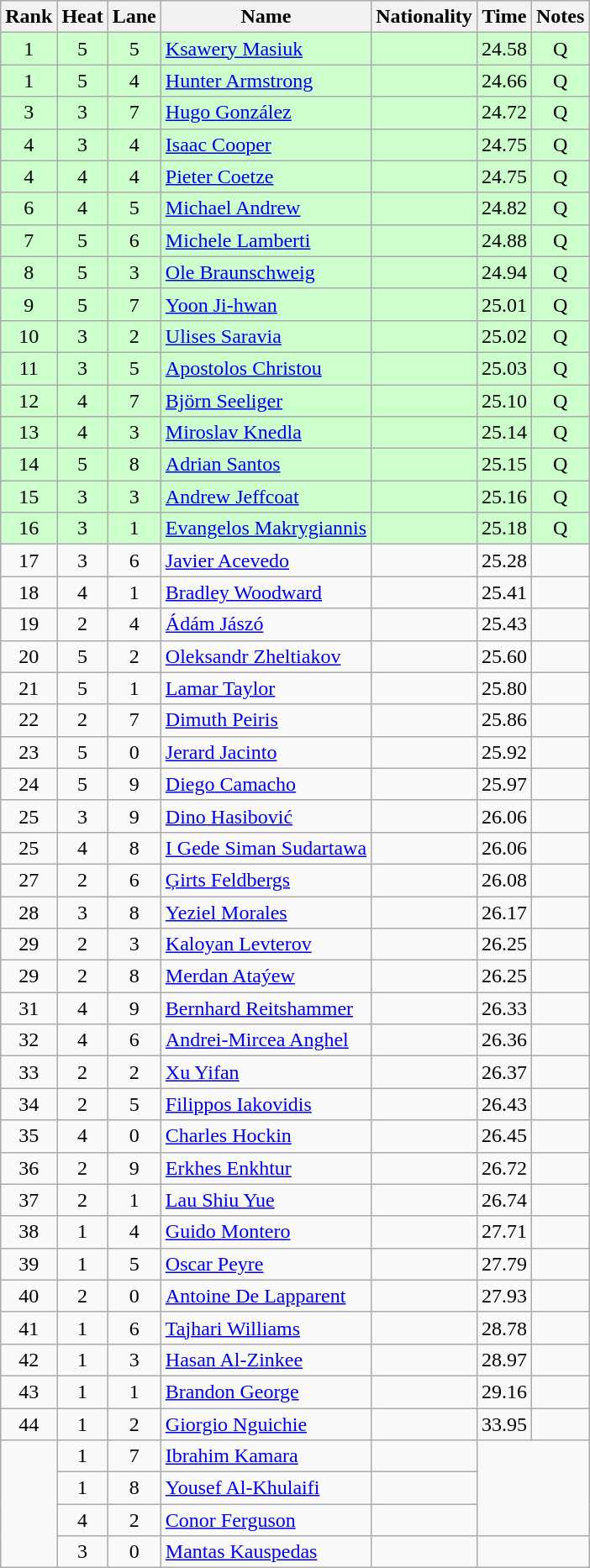<table class="wikitable sortable" style="text-align:center">
<tr>
<th>Rank</th>
<th>Heat</th>
<th>Lane</th>
<th>Name</th>
<th>Nationality</th>
<th>Time</th>
<th>Notes</th>
</tr>
<tr bgcolor=ccffcc>
<td>1</td>
<td>5</td>
<td>5</td>
<td align=left><a href='#'>Ksawery Masiuk</a></td>
<td align=left></td>
<td>24.58</td>
<td>Q</td>
</tr>
<tr bgcolor=ccffcc>
<td>1</td>
<td>5</td>
<td>4</td>
<td align=left><a href='#'>Hunter Armstrong</a></td>
<td align=left></td>
<td>24.66</td>
<td>Q</td>
</tr>
<tr bgcolor=ccffcc>
<td>3</td>
<td>3</td>
<td>7</td>
<td align=left><a href='#'>Hugo González</a></td>
<td align=left></td>
<td>24.72</td>
<td>Q</td>
</tr>
<tr bgcolor=ccffcc>
<td>4</td>
<td>3</td>
<td>4</td>
<td align=left><a href='#'>Isaac Cooper</a></td>
<td align=left></td>
<td>24.75</td>
<td>Q</td>
</tr>
<tr bgcolor=ccffcc>
<td>4</td>
<td>4</td>
<td>4</td>
<td align=left><a href='#'>Pieter Coetze</a></td>
<td align=left></td>
<td>24.75</td>
<td>Q</td>
</tr>
<tr bgcolor=ccffcc>
<td>6</td>
<td>4</td>
<td>5</td>
<td align=left><a href='#'>Michael Andrew</a></td>
<td align=left></td>
<td>24.82</td>
<td>Q</td>
</tr>
<tr bgcolor=ccffcc>
<td>7</td>
<td>5</td>
<td>6</td>
<td align=left><a href='#'>Michele Lamberti</a></td>
<td align=left></td>
<td>24.88</td>
<td>Q</td>
</tr>
<tr bgcolor=ccffcc>
<td>8</td>
<td>5</td>
<td>3</td>
<td align=left><a href='#'>Ole Braunschweig</a></td>
<td align=left></td>
<td>24.94</td>
<td>Q</td>
</tr>
<tr bgcolor=ccffcc>
<td>9</td>
<td>5</td>
<td>7</td>
<td align=left><a href='#'>Yoon Ji-hwan</a></td>
<td align=left></td>
<td>25.01</td>
<td>Q</td>
</tr>
<tr bgcolor=ccffcc>
<td>10</td>
<td>3</td>
<td>2</td>
<td align=left><a href='#'>Ulises Saravia</a></td>
<td align=left></td>
<td>25.02</td>
<td>Q</td>
</tr>
<tr bgcolor=ccffcc>
<td>11</td>
<td>3</td>
<td>5</td>
<td align=left><a href='#'>Apostolos Christou</a></td>
<td align=left></td>
<td>25.03</td>
<td>Q</td>
</tr>
<tr bgcolor=ccffcc>
<td>12</td>
<td>4</td>
<td>7</td>
<td align=left><a href='#'>Björn Seeliger</a></td>
<td align=left></td>
<td>25.10</td>
<td>Q</td>
</tr>
<tr bgcolor=ccffcc>
<td>13</td>
<td>4</td>
<td>3</td>
<td align=left><a href='#'>Miroslav Knedla</a></td>
<td align=left></td>
<td>25.14</td>
<td>Q</td>
</tr>
<tr bgcolor=ccffcc>
<td>14</td>
<td>5</td>
<td>8</td>
<td align=left><a href='#'>Adrian Santos</a></td>
<td align=left></td>
<td>25.15</td>
<td>Q</td>
</tr>
<tr bgcolor=ccffcc>
<td>15</td>
<td>3</td>
<td>3</td>
<td align=left><a href='#'>Andrew Jeffcoat</a></td>
<td align=left></td>
<td>25.16</td>
<td>Q</td>
</tr>
<tr bgcolor=ccffcc>
<td>16</td>
<td>3</td>
<td>1</td>
<td align=left><a href='#'>Evangelos Makrygiannis</a></td>
<td align=left></td>
<td>25.18</td>
<td>Q</td>
</tr>
<tr>
<td>17</td>
<td>3</td>
<td>6</td>
<td align=left><a href='#'>Javier Acevedo</a></td>
<td align=left></td>
<td>25.28</td>
<td></td>
</tr>
<tr>
<td>18</td>
<td>4</td>
<td>1</td>
<td align=left><a href='#'>Bradley Woodward</a></td>
<td align=left></td>
<td>25.41</td>
<td></td>
</tr>
<tr>
<td>19</td>
<td>2</td>
<td>4</td>
<td align=left><a href='#'>Ádám Jászó</a></td>
<td align=left></td>
<td>25.43</td>
<td></td>
</tr>
<tr>
<td>20</td>
<td>5</td>
<td>2</td>
<td align=left><a href='#'>Oleksandr Zheltiakov</a></td>
<td align=left></td>
<td>25.60</td>
<td></td>
</tr>
<tr>
<td>21</td>
<td>5</td>
<td>1</td>
<td align=left><a href='#'>Lamar Taylor</a></td>
<td align=left></td>
<td>25.80</td>
<td></td>
</tr>
<tr>
<td>22</td>
<td>2</td>
<td>7</td>
<td align=left><a href='#'>Dimuth Peiris</a></td>
<td align=left></td>
<td>25.86</td>
<td></td>
</tr>
<tr>
<td>23</td>
<td>5</td>
<td>0</td>
<td align=left><a href='#'>Jerard Jacinto</a></td>
<td align=left></td>
<td>25.92</td>
<td></td>
</tr>
<tr>
<td>24</td>
<td>5</td>
<td>9</td>
<td align=left><a href='#'>Diego Camacho</a></td>
<td align=left></td>
<td>25.97</td>
<td></td>
</tr>
<tr>
<td>25</td>
<td>3</td>
<td>9</td>
<td align=left><a href='#'>Dino Hasibović</a></td>
<td align=left></td>
<td>26.06</td>
<td></td>
</tr>
<tr>
<td>25</td>
<td>4</td>
<td>8</td>
<td align=left><a href='#'>I Gede Siman Sudartawa</a></td>
<td align=left></td>
<td>26.06</td>
<td></td>
</tr>
<tr>
<td>27</td>
<td>2</td>
<td>6</td>
<td align=left><a href='#'>Ģirts Feldbergs</a></td>
<td align=left></td>
<td>26.08</td>
<td></td>
</tr>
<tr>
<td>28</td>
<td>3</td>
<td>8</td>
<td align=left><a href='#'>Yeziel Morales</a></td>
<td align=left></td>
<td>26.17</td>
<td></td>
</tr>
<tr>
<td>29</td>
<td>2</td>
<td>3</td>
<td align=left><a href='#'>Kaloyan Levterov</a></td>
<td align=left></td>
<td>26.25</td>
<td></td>
</tr>
<tr>
<td>29</td>
<td>2</td>
<td>8</td>
<td align=left><a href='#'>Merdan Ataýew</a></td>
<td align=left></td>
<td>26.25</td>
<td></td>
</tr>
<tr>
<td>31</td>
<td>4</td>
<td>9</td>
<td align=left><a href='#'>Bernhard Reitshammer</a></td>
<td align=left></td>
<td>26.33</td>
<td></td>
</tr>
<tr>
<td>32</td>
<td>4</td>
<td>6</td>
<td align=left><a href='#'>Andrei-Mircea Anghel</a></td>
<td align=left></td>
<td>26.36</td>
<td></td>
</tr>
<tr>
<td>33</td>
<td>2</td>
<td>2</td>
<td align=left><a href='#'>Xu Yifan</a></td>
<td align=left></td>
<td>26.37</td>
<td></td>
</tr>
<tr>
<td>34</td>
<td>2</td>
<td>5</td>
<td align=left><a href='#'>Filippos Iakovidis</a></td>
<td align=left></td>
<td>26.43</td>
<td></td>
</tr>
<tr>
<td>35</td>
<td>4</td>
<td>0</td>
<td align=left><a href='#'>Charles Hockin</a></td>
<td align=left></td>
<td>26.45</td>
<td></td>
</tr>
<tr>
<td>36</td>
<td>2</td>
<td>9</td>
<td align=left><a href='#'>Erkhes Enkhtur</a></td>
<td align=left></td>
<td>26.72</td>
<td></td>
</tr>
<tr>
<td>37</td>
<td>2</td>
<td>1</td>
<td align=left><a href='#'>Lau Shiu Yue</a></td>
<td align=left></td>
<td>26.74</td>
<td></td>
</tr>
<tr>
<td>38</td>
<td>1</td>
<td>4</td>
<td align=left><a href='#'>Guido Montero</a></td>
<td align=left></td>
<td>27.71</td>
<td></td>
</tr>
<tr>
<td>39</td>
<td>1</td>
<td>5</td>
<td align=left><a href='#'>Oscar Peyre</a></td>
<td align=left></td>
<td>27.79</td>
<td></td>
</tr>
<tr>
<td>40</td>
<td>2</td>
<td>0</td>
<td align=left><a href='#'>Antoine De Lapparent</a></td>
<td align=left></td>
<td>27.93</td>
<td></td>
</tr>
<tr>
<td>41</td>
<td>1</td>
<td>6</td>
<td align=left><a href='#'>Tajhari Williams</a></td>
<td align=left></td>
<td>28.78</td>
<td></td>
</tr>
<tr>
<td>42</td>
<td>1</td>
<td>3</td>
<td align=left><a href='#'>Hasan Al-Zinkee</a></td>
<td align=left></td>
<td>28.97</td>
<td></td>
</tr>
<tr>
<td>43</td>
<td>1</td>
<td>1</td>
<td align=left><a href='#'>Brandon George</a></td>
<td align=left></td>
<td>29.16</td>
<td></td>
</tr>
<tr>
<td>44</td>
<td>1</td>
<td>2</td>
<td align=left><a href='#'>Giorgio Nguichie</a></td>
<td align=left></td>
<td>33.95</td>
<td></td>
</tr>
<tr>
<td rowspan=4></td>
<td>1</td>
<td>7</td>
<td align=left><a href='#'>Ibrahim Kamara</a></td>
<td align=left></td>
<td rowspan=3 colspan=2></td>
</tr>
<tr>
<td>1</td>
<td>8</td>
<td align=left><a href='#'>Yousef Al-Khulaifi</a></td>
<td align=left></td>
</tr>
<tr>
<td>4</td>
<td>2</td>
<td align=left><a href='#'>Conor Ferguson</a></td>
<td align=left></td>
</tr>
<tr>
<td>3</td>
<td>0</td>
<td align=left><a href='#'>Mantas Kauspedas</a></td>
<td align=left></td>
<td colspan=2></td>
</tr>
</table>
